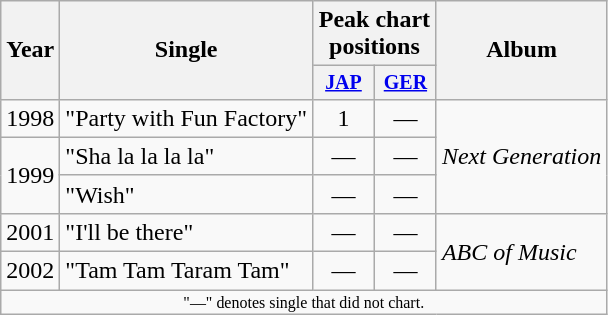<table class="wikitable" style="text-align:center;">
<tr>
<th rowspan="2">Year</th>
<th rowspan="2">Single</th>
<th colspan="2">Peak chart positions</th>
<th rowspan="2">Album</th>
</tr>
<tr style="font-size:smaller;">
<th style="width:35px;"><a href='#'>JAP</a><br></th>
<th style="width:35px;"><a href='#'>GER</a><br></th>
</tr>
<tr>
<td>1998</td>
<td style="text-align:left;">"Party with Fun Factory"</td>
<td>1</td>
<td>—</td>
<td style="text-align:left;" rowspan="3"><em>Next Generation</em></td>
</tr>
<tr>
<td rowspan="2">1999</td>
<td style="text-align:left;">"Sha la la la la"</td>
<td>—</td>
<td>—</td>
</tr>
<tr>
<td style="text-align:left;">"Wish"</td>
<td>—</td>
<td>—</td>
</tr>
<tr>
<td>2001</td>
<td style="text-align:left;">"I'll be there"</td>
<td>—</td>
<td>—</td>
<td style="text-align:left;" rowspan="2"><em>ABC of Music</em></td>
</tr>
<tr>
<td>2002</td>
<td style="text-align:left;">"Tam Tam Taram Tam"</td>
<td>—</td>
<td>—</td>
</tr>
<tr>
<td colspan="15" style="font-size:8pt">"—" denotes single that did not chart.</td>
</tr>
</table>
